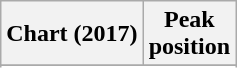<table class="wikitable sortable plainrowheaders" style="text-align:center">
<tr>
<th scope="col">Chart (2017)</th>
<th scope="col">Peak<br> position</th>
</tr>
<tr>
</tr>
<tr>
</tr>
<tr>
</tr>
</table>
